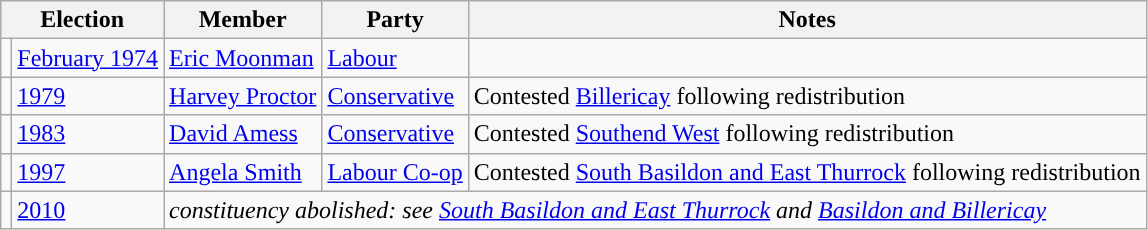<table class="wikitable">
<tr>
<th colspan="2">Election</th>
<th>Member</th>
<th>Party</th>
<th>Notes</th>
</tr>
<tr>
<td style="color:inherit;background-color: "></td>
<td><a href='#'>February 1974</a></td>
<td><a href='#'>Eric Moonman</a></td>
<td><a href='#'>Labour</a></td>
<td></td>
</tr>
<tr>
<td style="color:inherit;background-color: "></td>
<td><a href='#'>1979</a></td>
<td><a href='#'>Harvey Proctor</a></td>
<td><a href='#'>Conservative</a></td>
<td>Contested <a href='#'>Billericay</a> following redistribution</td>
</tr>
<tr>
<td style="color:inherit;background-color: "></td>
<td><a href='#'>1983</a></td>
<td><a href='#'>David Amess</a></td>
<td><a href='#'>Conservative</a></td>
<td>Contested <a href='#'>Southend West</a> following redistribution</td>
</tr>
<tr>
<td style="color:inherit;background-color: "></td>
<td><a href='#'>1997</a></td>
<td><a href='#'>Angela Smith</a></td>
<td><a href='#'>Labour Co-op</a></td>
<td>Contested <a href='#'>South Basildon and East Thurrock</a> following redistribution</td>
</tr>
<tr>
<td></td>
<td><a href='#'>2010</a></td>
<td colspan=3><em>constituency abolished: see <a href='#'>South Basildon and East Thurrock</a> and <a href='#'>Basildon and Billericay</a></em></td>
</tr>
</table>
